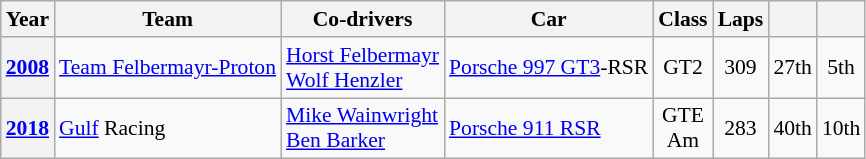<table class="wikitable" style="text-align:center; font-size:90%">
<tr>
<th>Year</th>
<th>Team</th>
<th>Co-drivers</th>
<th>Car</th>
<th>Class</th>
<th>Laps</th>
<th></th>
<th></th>
</tr>
<tr>
<th><a href='#'>2008</a></th>
<td align=left> <a href='#'>Team Felbermayr-Proton</a></td>
<td align=left> <a href='#'>Horst Felbermayr</a><br> <a href='#'>Wolf Henzler</a></td>
<td align=left><a href='#'>Porsche 997 GT3</a>-RSR</td>
<td>GT2</td>
<td>309</td>
<td>27th</td>
<td>5th</td>
</tr>
<tr>
<th><a href='#'>2018</a></th>
<td align="left"> <a href='#'>Gulf</a> Racing</td>
<td align="left"> <a href='#'>Mike Wainwright</a><br> <a href='#'>Ben Barker</a></td>
<td align="left"><a href='#'>Porsche 911 RSR</a></td>
<td>GTE<br>Am</td>
<td>283</td>
<td>40th</td>
<td>10th</td>
</tr>
</table>
